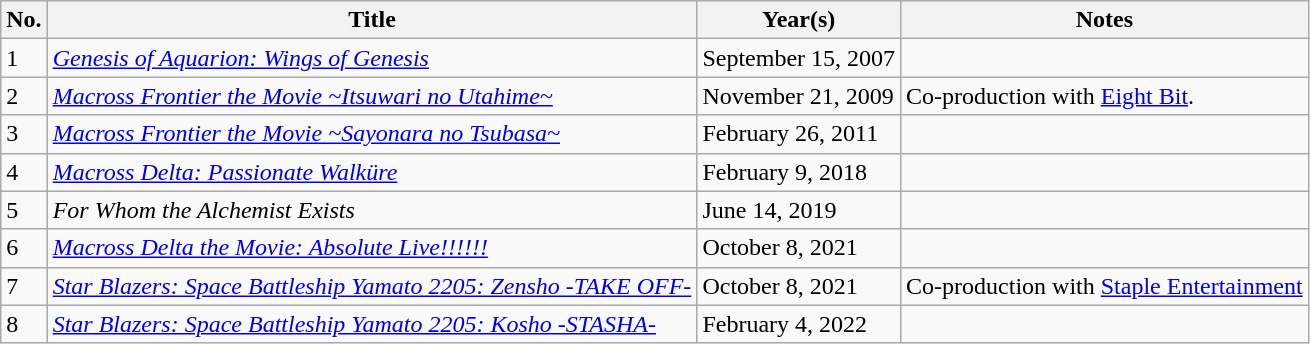<table class="wikitable sortable">
<tr>
<th>No.</th>
<th>Title</th>
<th>Year(s)</th>
<th>Notes</th>
</tr>
<tr>
<td>1</td>
<td><em><a href='#'>Genesis of Aquarion: Wings of Genesis</a></em></td>
<td>September 15, 2007</td>
<td></td>
</tr>
<tr>
<td>2</td>
<td><em><a href='#'>Macross Frontier the Movie ~Itsuwari no Utahime~</a></em></td>
<td>November 21, 2009</td>
<td>Co-production with <a href='#'>Eight Bit</a>.</td>
</tr>
<tr>
<td>3</td>
<td><em><a href='#'>Macross Frontier the Movie ~Sayonara no Tsubasa~</a></em></td>
<td>February 26, 2011</td>
<td></td>
</tr>
<tr>
<td>4</td>
<td><em><a href='#'>Macross Delta: Passionate Walküre</a></em></td>
<td>February 9, 2018</td>
<td></td>
</tr>
<tr>
<td>5</td>
<td><em>For Whom the Alchemist Exists</em></td>
<td>June 14, 2019</td>
<td></td>
</tr>
<tr>
<td>6</td>
<td><em><a href='#'>Macross Delta the Movie: Absolute Live!!!!!!</a></em></td>
<td>October 8, 2021</td>
<td></td>
</tr>
<tr>
<td>7</td>
<td><em><a href='#'>Star Blazers: Space Battleship Yamato 2205: Zensho -TAKE OFF-</a></em></td>
<td>October 8, 2021</td>
<td>Co-production with <a href='#'>Staple Entertainment</a></td>
</tr>
<tr>
<td>8</td>
<td><em><a href='#'>Star Blazers: Space Battleship Yamato 2205: Kosho -STASHA-</a></em></td>
<td>February 4, 2022</td>
<td></td>
</tr>
</table>
